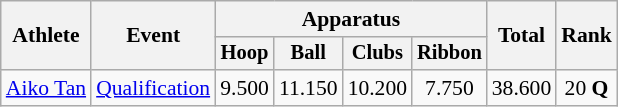<table class=wikitable style="font-size:90%">
<tr>
<th rowspan=2>Athlete</th>
<th rowspan=2>Event</th>
<th colspan=4>Apparatus</th>
<th rowspan=2>Total</th>
<th rowspan=2>Rank</th>
</tr>
<tr style="font-size:95%;">
<th>Hoop</th>
<th>Ball</th>
<th>Clubs</th>
<th>Ribbon</th>
</tr>
<tr align=center>
<td align=left><a href='#'>Aiko Tan</a></td>
<td align=left><a href='#'>Qualification</a></td>
<td>9.500</td>
<td>11.150</td>
<td>10.200</td>
<td>7.750</td>
<td>38.600</td>
<td>20 <strong>Q</strong></td>
</tr>
</table>
